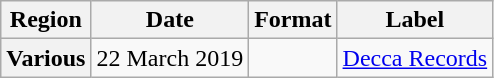<table class="wikitable plainrowheaders">
<tr>
<th>Region</th>
<th>Date</th>
<th>Format</th>
<th>Label</th>
</tr>
<tr>
<th scope="row">Various</th>
<td>22 March 2019</td>
<td></td>
<td><a href='#'>Decca Records</a></td>
</tr>
</table>
